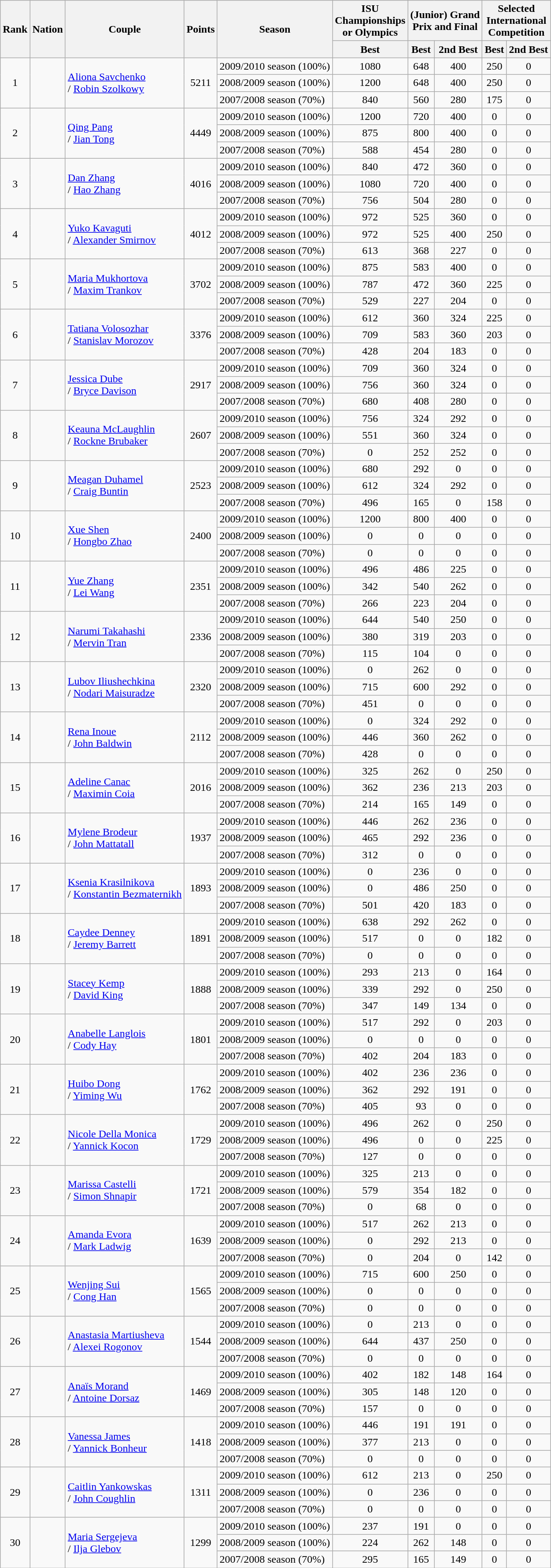<table class="wikitable sortable" style="text-align: center;">
<tr>
<th rowspan="2">Rank</th>
<th rowspan="2">Nation</th>
<th rowspan="2">Couple</th>
<th rowspan="2">Points</th>
<th rowspan="2">Season</th>
<th>ISU <br> Championships <br> or Olympics</th>
<th colspan="2">(Junior) Grand <br> Prix and Final</th>
<th colspan="2">Selected <br> International <br> Competition</th>
</tr>
<tr>
<th>Best</th>
<th>Best</th>
<th>2nd Best</th>
<th>Best</th>
<th>2nd Best</th>
</tr>
<tr>
<td rowspan="3">1</td>
<td rowspan="3" style="text-align: left;"></td>
<td rowspan="3" style="text-align: left;"><a href='#'>Aliona Savchenko</a> <br>/ <a href='#'>Robin Szolkowy</a></td>
<td rowspan="3">5211</td>
<td style="text-align: left;">2009/2010 season (100%)</td>
<td>1080</td>
<td>648</td>
<td>400</td>
<td>250</td>
<td>0</td>
</tr>
<tr>
<td style="text-align: left;">2008/2009 season (100%)</td>
<td>1200</td>
<td>648</td>
<td>400</td>
<td>250</td>
<td>0</td>
</tr>
<tr>
<td style="text-align: left;">2007/2008 season (70%)</td>
<td>840</td>
<td>560</td>
<td>280</td>
<td>175</td>
<td>0</td>
</tr>
<tr>
<td rowspan="3">2</td>
<td rowspan="3" style="text-align: left;"></td>
<td rowspan="3" style="text-align: left;"><a href='#'>Qing Pang</a> <br>/ <a href='#'>Jian Tong</a></td>
<td rowspan="3">4449</td>
<td style="text-align: left;">2009/2010 season (100%)</td>
<td>1200</td>
<td>720</td>
<td>400</td>
<td>0</td>
<td>0</td>
</tr>
<tr>
<td style="text-align: left;">2008/2009 season (100%)</td>
<td>875</td>
<td>800</td>
<td>400</td>
<td>0</td>
<td>0</td>
</tr>
<tr>
<td style="text-align: left;">2007/2008 season (70%)</td>
<td>588</td>
<td>454</td>
<td>280</td>
<td>0</td>
<td>0</td>
</tr>
<tr>
<td rowspan="3">3</td>
<td rowspan="3" style="text-align: left;"></td>
<td rowspan="3" style="text-align: left;"><a href='#'>Dan Zhang</a> <br>/ <a href='#'>Hao Zhang</a></td>
<td rowspan="3">4016</td>
<td style="text-align: left;">2009/2010 season (100%)</td>
<td>840</td>
<td>472</td>
<td>360</td>
<td>0</td>
<td>0</td>
</tr>
<tr>
<td style="text-align: left;">2008/2009 season (100%)</td>
<td>1080</td>
<td>720</td>
<td>400</td>
<td>0</td>
<td>0</td>
</tr>
<tr>
<td style="text-align: left;">2007/2008 season (70%)</td>
<td>756</td>
<td>504</td>
<td>280</td>
<td>0</td>
<td>0</td>
</tr>
<tr>
<td rowspan="3">4</td>
<td rowspan="3" style="text-align: left;"></td>
<td rowspan="3" style="text-align: left;"><a href='#'>Yuko Kavaguti</a> <br>/ <a href='#'>Alexander Smirnov</a></td>
<td rowspan="3">4012</td>
<td style="text-align: left;">2009/2010 season (100%)</td>
<td>972</td>
<td>525</td>
<td>360</td>
<td>0</td>
<td>0</td>
</tr>
<tr>
<td style="text-align: left;">2008/2009 season (100%)</td>
<td>972</td>
<td>525</td>
<td>400</td>
<td>250</td>
<td>0</td>
</tr>
<tr>
<td style="text-align: left;">2007/2008 season (70%)</td>
<td>613</td>
<td>368</td>
<td>227</td>
<td>0</td>
<td>0</td>
</tr>
<tr>
<td rowspan="3">5</td>
<td rowspan="3" style="text-align: left;"></td>
<td rowspan="3" style="text-align: left;"><a href='#'>Maria Mukhortova</a> <br>/ <a href='#'>Maxim Trankov</a></td>
<td rowspan="3">3702</td>
<td style="text-align: left;">2009/2010 season (100%)</td>
<td>875</td>
<td>583</td>
<td>400</td>
<td>0</td>
<td>0</td>
</tr>
<tr>
<td style="text-align: left;">2008/2009 season (100%)</td>
<td>787</td>
<td>472</td>
<td>360</td>
<td>225</td>
<td>0</td>
</tr>
<tr>
<td style="text-align: left;">2007/2008 season (70%)</td>
<td>529</td>
<td>227</td>
<td>204</td>
<td>0</td>
<td>0</td>
</tr>
<tr>
<td rowspan="3">6</td>
<td rowspan="3" style="text-align: left;"></td>
<td rowspan="3" style="text-align: left;"><a href='#'>Tatiana Volosozhar</a> <br>/ <a href='#'>Stanislav Morozov</a></td>
<td rowspan="3">3376</td>
<td style="text-align: left;">2009/2010 season (100%)</td>
<td>612</td>
<td>360</td>
<td>324</td>
<td>225</td>
<td>0</td>
</tr>
<tr>
<td style="text-align: left;">2008/2009 season (100%)</td>
<td>709</td>
<td>583</td>
<td>360</td>
<td>203</td>
<td>0</td>
</tr>
<tr>
<td style="text-align: left;">2007/2008 season (70%)</td>
<td>428</td>
<td>204</td>
<td>183</td>
<td>0</td>
<td>0</td>
</tr>
<tr>
<td rowspan="3">7</td>
<td rowspan="3" style="text-align: left;"></td>
<td rowspan="3" style="text-align: left;"><a href='#'>Jessica Dube</a> <br>/ <a href='#'>Bryce Davison</a></td>
<td rowspan="3">2917</td>
<td style="text-align: left;">2009/2010 season (100%)</td>
<td>709</td>
<td>360</td>
<td>324</td>
<td>0</td>
<td>0</td>
</tr>
<tr>
<td style="text-align: left;">2008/2009 season (100%)</td>
<td>756</td>
<td>360</td>
<td>324</td>
<td>0</td>
<td>0</td>
</tr>
<tr>
<td style="text-align: left;">2007/2008 season (70%)</td>
<td>680</td>
<td>408</td>
<td>280</td>
<td>0</td>
<td>0</td>
</tr>
<tr>
<td rowspan="3">8</td>
<td rowspan="3" style="text-align: left;"></td>
<td rowspan="3" style="text-align: left;"><a href='#'>Keauna McLaughlin</a> <br>/ <a href='#'>Rockne Brubaker</a></td>
<td rowspan="3">2607</td>
<td style="text-align: left;">2009/2010 season (100%)</td>
<td>756</td>
<td>324</td>
<td>292</td>
<td>0</td>
<td>0</td>
</tr>
<tr>
<td style="text-align: left;">2008/2009 season (100%)</td>
<td>551</td>
<td>360</td>
<td>324</td>
<td>0</td>
<td>0</td>
</tr>
<tr>
<td style="text-align: left;">2007/2008 season (70%)</td>
<td>0</td>
<td>252</td>
<td>252</td>
<td>0</td>
<td>0</td>
</tr>
<tr>
<td rowspan="3">9</td>
<td rowspan="3" style="text-align: left;"></td>
<td rowspan="3" style="text-align: left;"><a href='#'>Meagan Duhamel</a> <br>/ <a href='#'>Craig Buntin</a></td>
<td rowspan="3">2523</td>
<td style="text-align: left;">2009/2010 season (100%)</td>
<td>680</td>
<td>292</td>
<td>0</td>
<td>0</td>
<td>0</td>
</tr>
<tr>
<td style="text-align: left;">2008/2009 season (100%)</td>
<td>612</td>
<td>324</td>
<td>292</td>
<td>0</td>
<td>0</td>
</tr>
<tr>
<td style="text-align: left;">2007/2008 season (70%)</td>
<td>496</td>
<td>165</td>
<td>0</td>
<td>158</td>
<td>0</td>
</tr>
<tr>
<td rowspan="3">10</td>
<td rowspan="3" style="text-align: left;"></td>
<td rowspan="3" style="text-align: left;"><a href='#'>Xue Shen</a> <br>/ <a href='#'>Hongbo Zhao</a></td>
<td rowspan="3">2400</td>
<td style="text-align: left;">2009/2010 season (100%)</td>
<td>1200</td>
<td>800</td>
<td>400</td>
<td>0</td>
<td>0</td>
</tr>
<tr>
<td style="text-align: left;">2008/2009 season (100%)</td>
<td>0</td>
<td>0</td>
<td>0</td>
<td>0</td>
<td>0</td>
</tr>
<tr>
<td style="text-align: left;">2007/2008 season (70%)</td>
<td>0</td>
<td>0</td>
<td>0</td>
<td>0</td>
<td>0</td>
</tr>
<tr>
<td rowspan="3">11</td>
<td rowspan="3" style="text-align: left;"></td>
<td rowspan="3" style="text-align: left;"><a href='#'>Yue Zhang</a> <br>/ <a href='#'>Lei Wang</a></td>
<td rowspan="3">2351</td>
<td style="text-align: left;">2009/2010 season (100%)</td>
<td>496</td>
<td>486</td>
<td>225</td>
<td>0</td>
<td>0</td>
</tr>
<tr>
<td style="text-align: left;">2008/2009 season (100%)</td>
<td>342</td>
<td>540</td>
<td>262</td>
<td>0</td>
<td>0</td>
</tr>
<tr>
<td style="text-align: left;">2007/2008 season (70%)</td>
<td>266</td>
<td>223</td>
<td>204</td>
<td>0</td>
<td>0</td>
</tr>
<tr>
<td rowspan="3">12</td>
<td rowspan="3" style="text-align: left;"></td>
<td rowspan="3" style="text-align: left;"><a href='#'>Narumi Takahashi</a> <br>/ <a href='#'>Mervin Tran</a></td>
<td rowspan="3">2336</td>
<td style="text-align: left;">2009/2010 season (100%)</td>
<td>644</td>
<td>540</td>
<td>250</td>
<td>0</td>
<td>0</td>
</tr>
<tr>
<td style="text-align: left;">2008/2009 season (100%)</td>
<td>380</td>
<td>319</td>
<td>203</td>
<td>0</td>
<td>0</td>
</tr>
<tr>
<td style="text-align: left;">2007/2008 season (70%)</td>
<td>115</td>
<td>104</td>
<td>0</td>
<td>0</td>
<td>0</td>
</tr>
<tr>
<td rowspan="3">13</td>
<td rowspan="3" style="text-align: left;"></td>
<td rowspan="3" style="text-align: left;"><a href='#'>Lubov Iliushechkina</a> <br>/ <a href='#'>Nodari Maisuradze</a></td>
<td rowspan="3">2320</td>
<td style="text-align: left;">2009/2010 season (100%)</td>
<td>0</td>
<td>262</td>
<td>0</td>
<td>0</td>
<td>0</td>
</tr>
<tr>
<td style="text-align: left;">2008/2009 season (100%)</td>
<td>715</td>
<td>600</td>
<td>292</td>
<td>0</td>
<td>0</td>
</tr>
<tr>
<td style="text-align: left;">2007/2008 season (70%)</td>
<td>451</td>
<td>0</td>
<td>0</td>
<td>0</td>
<td>0</td>
</tr>
<tr>
<td rowspan="3">14</td>
<td rowspan="3" style="text-align: left;"></td>
<td rowspan="3" style="text-align: left;"><a href='#'>Rena Inoue</a> <br>/ <a href='#'>John Baldwin</a></td>
<td rowspan="3">2112</td>
<td style="text-align: left;">2009/2010 season (100%)</td>
<td>0</td>
<td>324</td>
<td>292</td>
<td>0</td>
<td>0</td>
</tr>
<tr>
<td style="text-align: left;">2008/2009 season (100%)</td>
<td>446</td>
<td>360</td>
<td>262</td>
<td>0</td>
<td>0</td>
</tr>
<tr>
<td style="text-align: left;">2007/2008 season (70%)</td>
<td>428</td>
<td>0</td>
<td>0</td>
<td>0</td>
<td>0</td>
</tr>
<tr>
<td rowspan="3">15</td>
<td rowspan="3" style="text-align: left;"></td>
<td rowspan="3" style="text-align: left;"><a href='#'>Adeline Canac</a> <br>/ <a href='#'>Maximin Coia</a></td>
<td rowspan="3">2016</td>
<td style="text-align: left;">2009/2010 season (100%)</td>
<td>325</td>
<td>262</td>
<td>0</td>
<td>250</td>
<td>0</td>
</tr>
<tr>
<td style="text-align: left;">2008/2009 season (100%)</td>
<td>362</td>
<td>236</td>
<td>213</td>
<td>203</td>
<td>0</td>
</tr>
<tr>
<td style="text-align: left;">2007/2008 season (70%)</td>
<td>214</td>
<td>165</td>
<td>149</td>
<td>0</td>
<td>0</td>
</tr>
<tr>
<td rowspan="3">16</td>
<td rowspan="3" style="text-align: left;"></td>
<td rowspan="3" style="text-align: left;"><a href='#'>Mylene Brodeur</a> <br>/ <a href='#'>John Mattatall</a></td>
<td rowspan="3">1937</td>
<td style="text-align: left;">2009/2010 season (100%)</td>
<td>446</td>
<td>262</td>
<td>236</td>
<td>0</td>
<td>0</td>
</tr>
<tr>
<td style="text-align: left;">2008/2009 season (100%)</td>
<td>465</td>
<td>292</td>
<td>236</td>
<td>0</td>
<td>0</td>
</tr>
<tr>
<td style="text-align: left;">2007/2008 season (70%)</td>
<td>312</td>
<td>0</td>
<td>0</td>
<td>0</td>
<td>0</td>
</tr>
<tr>
<td rowspan="3">17</td>
<td rowspan="3" style="text-align: left;"></td>
<td rowspan="3" style="text-align: left;"><a href='#'>Ksenia Krasilnikova</a> <br>/ <a href='#'>Konstantin Bezmaternikh</a></td>
<td rowspan="3">1893</td>
<td style="text-align: left;">2009/2010 season (100%)</td>
<td>0</td>
<td>236</td>
<td>0</td>
<td>0</td>
<td>0</td>
</tr>
<tr>
<td style="text-align: left;">2008/2009 season (100%)</td>
<td>0</td>
<td>486</td>
<td>250</td>
<td>0</td>
<td>0</td>
</tr>
<tr>
<td style="text-align: left;">2007/2008 season (70%)</td>
<td>501</td>
<td>420</td>
<td>183</td>
<td>0</td>
<td>0</td>
</tr>
<tr>
<td rowspan="3">18</td>
<td rowspan="3" style="text-align: left;"></td>
<td rowspan="3" style="text-align: left;"><a href='#'>Caydee Denney</a> <br>/ <a href='#'>Jeremy Barrett</a></td>
<td rowspan="3">1891</td>
<td style="text-align: left;">2009/2010 season (100%)</td>
<td>638</td>
<td>292</td>
<td>262</td>
<td>0</td>
<td>0</td>
</tr>
<tr>
<td style="text-align: left;">2008/2009 season (100%)</td>
<td>517</td>
<td>0</td>
<td>0</td>
<td>182</td>
<td>0</td>
</tr>
<tr>
<td style="text-align: left;">2007/2008 season (70%)</td>
<td>0</td>
<td>0</td>
<td>0</td>
<td>0</td>
<td>0</td>
</tr>
<tr>
<td rowspan="3">19</td>
<td rowspan="3" style="text-align: left;"></td>
<td rowspan="3" style="text-align: left;"><a href='#'>Stacey Kemp</a> <br>/ <a href='#'>David King</a></td>
<td rowspan="3">1888</td>
<td style="text-align: left;">2009/2010 season (100%)</td>
<td>293</td>
<td>213</td>
<td>0</td>
<td>164</td>
<td>0</td>
</tr>
<tr>
<td style="text-align: left;">2008/2009 season (100%)</td>
<td>339</td>
<td>292</td>
<td>0</td>
<td>250</td>
<td>0</td>
</tr>
<tr>
<td style="text-align: left;">2007/2008 season (70%)</td>
<td>347</td>
<td>149</td>
<td>134</td>
<td>0</td>
<td>0</td>
</tr>
<tr>
<td rowspan="3">20</td>
<td rowspan="3" style="text-align: left;"></td>
<td rowspan="3" style="text-align: left;"><a href='#'>Anabelle Langlois</a> <br>/ <a href='#'>Cody Hay</a></td>
<td rowspan="3">1801</td>
<td style="text-align: left;">2009/2010 season (100%)</td>
<td>517</td>
<td>292</td>
<td>0</td>
<td>203</td>
<td>0</td>
</tr>
<tr>
<td style="text-align: left;">2008/2009 season (100%)</td>
<td>0</td>
<td>0</td>
<td>0</td>
<td>0</td>
<td>0</td>
</tr>
<tr>
<td style="text-align: left;">2007/2008 season (70%)</td>
<td>402</td>
<td>204</td>
<td>183</td>
<td>0</td>
<td>0</td>
</tr>
<tr>
<td rowspan="3">21</td>
<td rowspan="3" style="text-align: left;"></td>
<td rowspan="3" style="text-align: left;"><a href='#'>Huibo Dong</a> <br>/ <a href='#'>Yiming Wu</a></td>
<td rowspan="3">1762</td>
<td style="text-align: left;">2009/2010 season (100%)</td>
<td>402</td>
<td>236</td>
<td>236</td>
<td>0</td>
<td>0</td>
</tr>
<tr>
<td style="text-align: left;">2008/2009 season (100%)</td>
<td>362</td>
<td>292</td>
<td>191</td>
<td>0</td>
<td>0</td>
</tr>
<tr>
<td style="text-align: left;">2007/2008 season (70%)</td>
<td>405</td>
<td>93</td>
<td>0</td>
<td>0</td>
<td>0</td>
</tr>
<tr>
<td rowspan="3">22</td>
<td rowspan="3" style="text-align: left;"></td>
<td rowspan="3" style="text-align: left;"><a href='#'>Nicole Della Monica</a> <br>/ <a href='#'>Yannick Kocon</a></td>
<td rowspan="3">1729</td>
<td style="text-align: left;">2009/2010 season (100%)</td>
<td>496</td>
<td>262</td>
<td>0</td>
<td>250</td>
<td>0</td>
</tr>
<tr>
<td style="text-align: left;">2008/2009 season (100%)</td>
<td>496</td>
<td>0</td>
<td>0</td>
<td>225</td>
<td>0</td>
</tr>
<tr>
<td style="text-align: left;">2007/2008 season (70%)</td>
<td>127</td>
<td>0</td>
<td>0</td>
<td>0</td>
<td>0</td>
</tr>
<tr>
<td rowspan="3">23</td>
<td rowspan="3" style="text-align: left;"></td>
<td rowspan="3" style="text-align: left;"><a href='#'>Marissa Castelli</a> <br>/ <a href='#'>Simon Shnapir</a></td>
<td rowspan="3">1721</td>
<td style="text-align: left;">2009/2010 season (100%)</td>
<td>325</td>
<td>213</td>
<td>0</td>
<td>0</td>
<td>0</td>
</tr>
<tr>
<td style="text-align: left;">2008/2009 season (100%)</td>
<td>579</td>
<td>354</td>
<td>182</td>
<td>0</td>
<td>0</td>
</tr>
<tr>
<td style="text-align: left;">2007/2008 season (70%)</td>
<td>0</td>
<td>68</td>
<td>0</td>
<td>0</td>
<td>0</td>
</tr>
<tr>
<td rowspan="3">24</td>
<td rowspan="3" style="text-align: left;"></td>
<td rowspan="3" style="text-align: left;"><a href='#'>Amanda Evora</a> <br>/ <a href='#'>Mark Ladwig</a></td>
<td rowspan="3">1639</td>
<td style="text-align: left;">2009/2010 season (100%)</td>
<td>517</td>
<td>262</td>
<td>213</td>
<td>0</td>
<td>0</td>
</tr>
<tr>
<td style="text-align: left;">2008/2009 season (100%)</td>
<td>0</td>
<td>292</td>
<td>213</td>
<td>0</td>
<td>0</td>
</tr>
<tr>
<td style="text-align: left;">2007/2008 season (70%)</td>
<td>0</td>
<td>204</td>
<td>0</td>
<td>142</td>
<td>0</td>
</tr>
<tr>
<td rowspan="3">25</td>
<td rowspan="3" style="text-align: left;"></td>
<td rowspan="3" style="text-align: left;"><a href='#'>Wenjing Sui</a> <br>/ <a href='#'>Cong Han</a></td>
<td rowspan="3">1565</td>
<td style="text-align: left;">2009/2010 season (100%)</td>
<td>715</td>
<td>600</td>
<td>250</td>
<td>0</td>
<td>0</td>
</tr>
<tr>
<td style="text-align: left;">2008/2009 season (100%)</td>
<td>0</td>
<td>0</td>
<td>0</td>
<td>0</td>
<td>0</td>
</tr>
<tr>
<td style="text-align: left;">2007/2008 season (70%)</td>
<td>0</td>
<td>0</td>
<td>0</td>
<td>0</td>
<td>0</td>
</tr>
<tr>
<td rowspan="3">26</td>
<td rowspan="3" style="text-align: left;"></td>
<td rowspan="3" style="text-align: left;"><a href='#'>Anastasia Martiusheva</a> <br>/ <a href='#'>Alexei Rogonov</a></td>
<td rowspan="3">1544</td>
<td style="text-align: left;">2009/2010 season (100%)</td>
<td>0</td>
<td>213</td>
<td>0</td>
<td>0</td>
<td>0</td>
</tr>
<tr>
<td style="text-align: left;">2008/2009 season (100%)</td>
<td>644</td>
<td>437</td>
<td>250</td>
<td>0</td>
<td>0</td>
</tr>
<tr>
<td style="text-align: left;">2007/2008 season (70%)</td>
<td>0</td>
<td>0</td>
<td>0</td>
<td>0</td>
<td>0</td>
</tr>
<tr>
<td rowspan="3">27</td>
<td rowspan="3" style="text-align: left;"></td>
<td rowspan="3" style="text-align: left;"><a href='#'>Anaïs Morand</a> <br>/ <a href='#'>Antoine Dorsaz</a></td>
<td rowspan="3">1469</td>
<td style="text-align: left;">2009/2010 season (100%)</td>
<td>402</td>
<td>182</td>
<td>148</td>
<td>164</td>
<td>0</td>
</tr>
<tr>
<td style="text-align: left;">2008/2009 season (100%)</td>
<td>305</td>
<td>148</td>
<td>120</td>
<td>0</td>
<td>0</td>
</tr>
<tr>
<td style="text-align: left;">2007/2008 season (70%)</td>
<td>157</td>
<td>0</td>
<td>0</td>
<td>0</td>
<td>0</td>
</tr>
<tr>
<td rowspan="3">28</td>
<td rowspan="3" style="text-align: left;"></td>
<td rowspan="3" style="text-align: left;"><a href='#'>Vanessa James</a> <br>/ <a href='#'>Yannick Bonheur</a></td>
<td rowspan="3">1418</td>
<td style="text-align: left;">2009/2010 season (100%)</td>
<td>446</td>
<td>191</td>
<td>191</td>
<td>0</td>
<td>0</td>
</tr>
<tr>
<td style="text-align: left;">2008/2009 season (100%)</td>
<td>377</td>
<td>213</td>
<td>0</td>
<td>0</td>
<td>0</td>
</tr>
<tr>
<td style="text-align: left;">2007/2008 season (70%)</td>
<td>0</td>
<td>0</td>
<td>0</td>
<td>0</td>
<td>0</td>
</tr>
<tr>
<td rowspan="3">29</td>
<td rowspan="3" style="text-align: left;"></td>
<td rowspan="3" style="text-align: left;"><a href='#'>Caitlin Yankowskas</a> <br>/ <a href='#'>John Coughlin</a></td>
<td rowspan="3">1311</td>
<td style="text-align: left;">2009/2010 season (100%)</td>
<td>612</td>
<td>213</td>
<td>0</td>
<td>250</td>
<td>0</td>
</tr>
<tr>
<td style="text-align: left;">2008/2009 season (100%)</td>
<td>0</td>
<td>236</td>
<td>0</td>
<td>0</td>
<td>0</td>
</tr>
<tr>
<td style="text-align: left;">2007/2008 season (70%)</td>
<td>0</td>
<td>0</td>
<td>0</td>
<td>0</td>
<td>0</td>
</tr>
<tr>
<td rowspan="3">30</td>
<td rowspan="3" style="text-align: left;"></td>
<td rowspan="3" style="text-align: left;"><a href='#'>Maria Sergejeva</a> <br>/ <a href='#'>Ilja Glebov</a></td>
<td rowspan="3">1299</td>
<td style="text-align: left;">2009/2010 season (100%)</td>
<td>237</td>
<td>191</td>
<td>0</td>
<td>0</td>
<td>0</td>
</tr>
<tr>
<td style="text-align: left;">2008/2009 season (100%)</td>
<td>224</td>
<td>262</td>
<td>148</td>
<td>0</td>
<td>0</td>
</tr>
<tr>
<td style="text-align: left;">2007/2008 season (70%)</td>
<td>295</td>
<td>165</td>
<td>149</td>
<td>0</td>
<td>0</td>
</tr>
</table>
